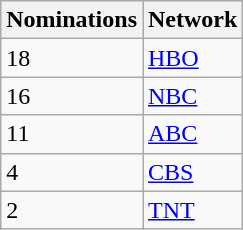<table class="wikitable">
<tr>
<th>Nominations</th>
<th>Network</th>
</tr>
<tr>
<td>18</td>
<td><a href='#'>HBO</a></td>
</tr>
<tr>
<td>16</td>
<td><a href='#'>NBC</a></td>
</tr>
<tr>
<td>11</td>
<td><a href='#'>ABC</a></td>
</tr>
<tr>
<td>4</td>
<td><a href='#'>CBS</a></td>
</tr>
<tr>
<td>2</td>
<td><a href='#'>TNT</a></td>
</tr>
</table>
